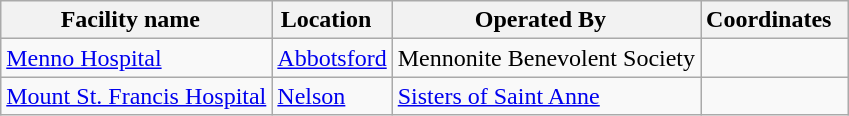<table class="wikitable sortable">
<tr>
<th>Facility name  </th>
<th>Location  </th>
<th>Operated By  </th>
<th class="unsortable">Coordinates  </th>
</tr>
<tr>
<td><a href='#'>Menno Hospital</a></td>
<td><a href='#'>Abbotsford</a></td>
<td>Mennonite Benevolent Society</td>
<td></td>
</tr>
<tr>
<td><a href='#'>Mount St. Francis Hospital</a></td>
<td><a href='#'>Nelson</a></td>
<td><a href='#'>Sisters of Saint Anne</a></td>
<td></td>
</tr>
</table>
